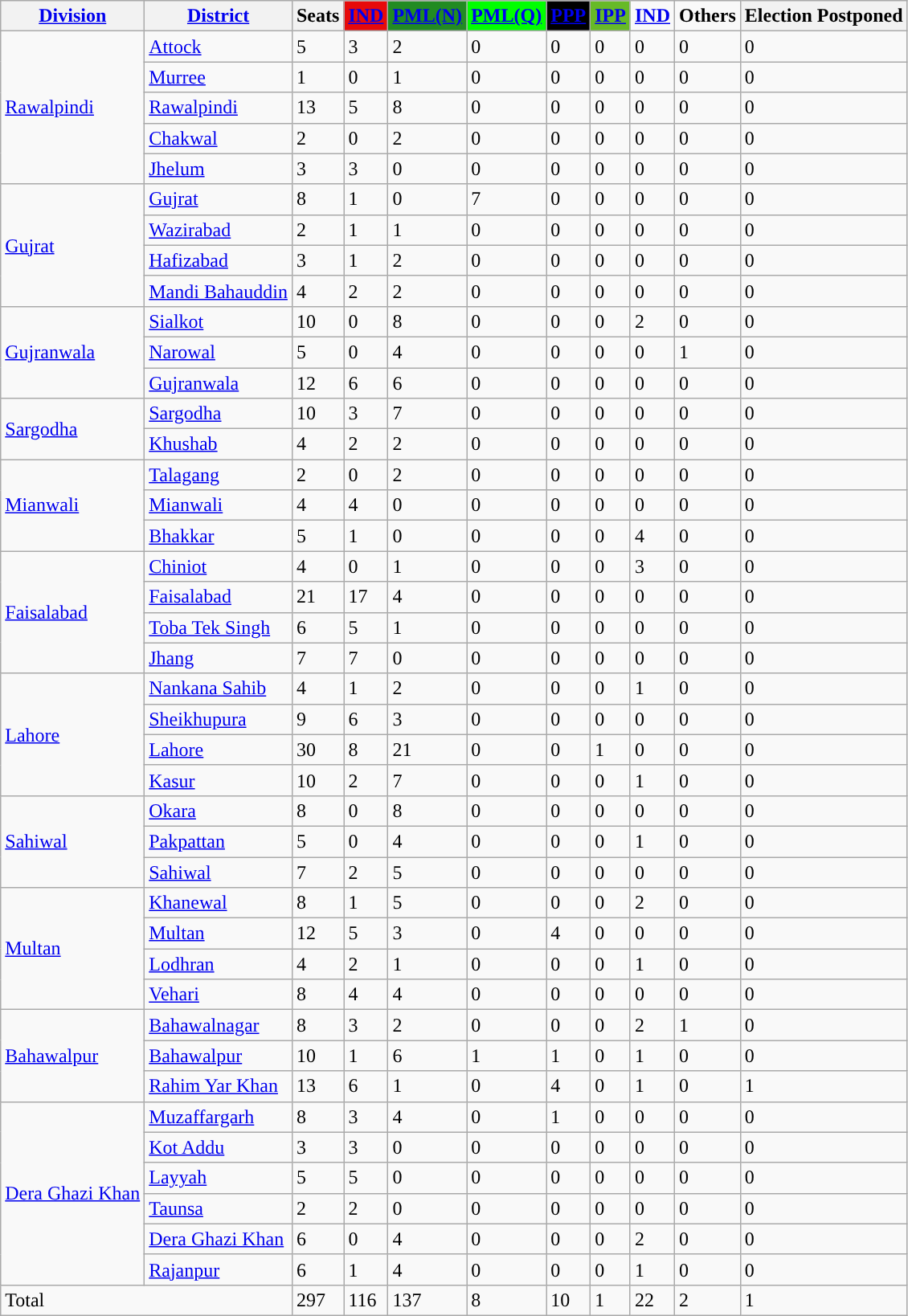<table class="wikitable sortable">
<tr>
<th><a href='#'>Division</a></th>
<th><a href='#'>District</a></th>
<th>Seats</th>
<td style="background:#E70A0A;"><a href='#'><span><strong>IND</strong></span></a> </td>
<td style="background:#228b22;"><a href='#'><span><strong>PML(N)</strong></span></a></td>
<td style="background:#00ff00;"><a href='#'><span><strong>PML(Q)</strong></span></a></td>
<td style="background:#000000;"><a href='#'><span><strong>PPP</strong></span></a></td>
<td style="background:#67ba27;"><a href='#'><span><strong>IPP</strong></span></a></td>
<td><a href='#'><span><strong>IND</strong></span></a></td>
<td><span><strong>Others</strong></span></td>
<th>Election Postponed</th>
</tr>
<tr>
<td rowspan="5"><a href='#'>Rawalpindi</a></td>
<td><a href='#'>Attock</a></td>
<td>5</td>
<td style="background:">3</td>
<td>2</td>
<td>0</td>
<td>0</td>
<td>0</td>
<td>0</td>
<td>0</td>
<td>0</td>
</tr>
<tr>
<td><a href='#'>Murree</a></td>
<td>1</td>
<td>0</td>
<td style="background:">1</td>
<td>0</td>
<td>0</td>
<td>0</td>
<td>0</td>
<td>0</td>
<td>0</td>
</tr>
<tr>
<td><a href='#'>Rawalpindi</a></td>
<td>13</td>
<td>5</td>
<td style="background:">8</td>
<td>0</td>
<td>0</td>
<td>0</td>
<td>0</td>
<td>0</td>
<td>0</td>
</tr>
<tr>
<td><a href='#'>Chakwal</a></td>
<td>2</td>
<td>0</td>
<td style="background:">2</td>
<td>0</td>
<td>0</td>
<td>0</td>
<td>0</td>
<td>0</td>
<td>0</td>
</tr>
<tr>
<td><a href='#'>Jhelum</a></td>
<td>3</td>
<td style="background:">3</td>
<td>0</td>
<td>0</td>
<td>0</td>
<td>0</td>
<td>0</td>
<td>0</td>
<td>0</td>
</tr>
<tr>
<td rowspan="4"><a href='#'>Gujrat</a></td>
<td><a href='#'>Gujrat</a></td>
<td>8</td>
<td>1</td>
<td>0</td>
<td style="background:">7</td>
<td>0</td>
<td>0</td>
<td>0</td>
<td>0</td>
<td>0</td>
</tr>
<tr>
<td><a href='#'>Wazirabad</a></td>
<td>2</td>
<td>1</td>
<td>1</td>
<td>0</td>
<td>0</td>
<td>0</td>
<td>0</td>
<td>0</td>
<td>0</td>
</tr>
<tr>
<td><a href='#'>Hafizabad</a></td>
<td>3</td>
<td>1</td>
<td style="background:">2</td>
<td>0</td>
<td>0</td>
<td>0</td>
<td>0</td>
<td>0</td>
<td>0</td>
</tr>
<tr>
<td><a href='#'>Mandi Bahauddin</a></td>
<td>4</td>
<td>2</td>
<td>2</td>
<td>0</td>
<td>0</td>
<td>0</td>
<td>0</td>
<td>0</td>
<td>0</td>
</tr>
<tr>
<td rowspan="3"><a href='#'>Gujranwala</a></td>
<td><a href='#'>Sialkot</a></td>
<td>10</td>
<td>0</td>
<td style="background:">8</td>
<td>0</td>
<td>0</td>
<td>0</td>
<td>2</td>
<td>0</td>
<td>0</td>
</tr>
<tr>
<td><a href='#'>Narowal</a></td>
<td>5</td>
<td>0</td>
<td style="background:">4</td>
<td>0</td>
<td>0</td>
<td>0</td>
<td>0</td>
<td>1</td>
<td>0</td>
</tr>
<tr>
<td><a href='#'>Gujranwala</a></td>
<td>12</td>
<td>6</td>
<td>6</td>
<td>0</td>
<td>0</td>
<td>0</td>
<td>0</td>
<td>0</td>
<td>0</td>
</tr>
<tr>
<td rowspan="2"><a href='#'>Sargodha</a></td>
<td><a href='#'>Sargodha</a></td>
<td>10</td>
<td>3</td>
<td style="background:">7</td>
<td>0</td>
<td>0</td>
<td>0</td>
<td>0</td>
<td>0</td>
<td>0</td>
</tr>
<tr>
<td><a href='#'>Khushab</a></td>
<td>4</td>
<td>2</td>
<td>2</td>
<td>0</td>
<td>0</td>
<td>0</td>
<td>0</td>
<td>0</td>
<td>0</td>
</tr>
<tr>
<td rowspan="3"><a href='#'>Mianwali</a></td>
<td><a href='#'>Talagang</a></td>
<td>2</td>
<td>0</td>
<td style="background:">2</td>
<td>0</td>
<td>0</td>
<td>0</td>
<td>0</td>
<td>0</td>
<td>0</td>
</tr>
<tr>
<td><a href='#'>Mianwali</a></td>
<td>4</td>
<td style="background:">4</td>
<td>0</td>
<td>0</td>
<td>0</td>
<td>0</td>
<td>0</td>
<td>0</td>
<td>0</td>
</tr>
<tr>
<td><a href='#'>Bhakkar</a></td>
<td>5</td>
<td>1</td>
<td>0</td>
<td>0</td>
<td>0</td>
<td>0</td>
<td style="background:">4</td>
<td>0</td>
<td>0</td>
</tr>
<tr>
<td rowspan="4"><a href='#'>Faisalabad</a></td>
<td><a href='#'>Chiniot</a></td>
<td>4</td>
<td>0</td>
<td>1</td>
<td>0</td>
<td>0</td>
<td>0</td>
<td style="background:">3</td>
<td>0</td>
<td>0</td>
</tr>
<tr>
<td><a href='#'>Faisalabad</a></td>
<td>21</td>
<td style="background:">17</td>
<td>4</td>
<td>0</td>
<td>0</td>
<td>0</td>
<td>0</td>
<td>0</td>
<td>0</td>
</tr>
<tr>
<td><a href='#'>Toba Tek Singh</a></td>
<td>6</td>
<td style="background:">5</td>
<td>1</td>
<td>0</td>
<td>0</td>
<td>0</td>
<td>0</td>
<td>0</td>
<td>0</td>
</tr>
<tr>
<td><a href='#'>Jhang</a></td>
<td>7</td>
<td style="background:">7</td>
<td>0</td>
<td>0</td>
<td>0</td>
<td>0</td>
<td>0</td>
<td>0</td>
<td>0</td>
</tr>
<tr>
<td rowspan="4"><a href='#'>Lahore</a></td>
<td><a href='#'>Nankana Sahib</a></td>
<td>4</td>
<td>1</td>
<td style="background:">2</td>
<td>0</td>
<td>0</td>
<td>0</td>
<td>1</td>
<td>0</td>
<td>0</td>
</tr>
<tr>
<td><a href='#'>Sheikhupura</a></td>
<td>9</td>
<td style="background:">6</td>
<td>3</td>
<td>0</td>
<td>0</td>
<td>0</td>
<td>0</td>
<td>0</td>
<td>0</td>
</tr>
<tr>
<td><a href='#'>Lahore</a></td>
<td>30</td>
<td>8</td>
<td style="background:">21</td>
<td>0</td>
<td>0</td>
<td>1</td>
<td>0</td>
<td>0</td>
<td>0</td>
</tr>
<tr>
<td><a href='#'>Kasur</a></td>
<td>10</td>
<td>2</td>
<td style="background:">7</td>
<td>0</td>
<td>0</td>
<td>0</td>
<td>1</td>
<td>0</td>
<td>0</td>
</tr>
<tr>
<td rowspan="3"><a href='#'>Sahiwal</a></td>
<td><a href='#'>Okara</a></td>
<td>8</td>
<td>0</td>
<td style="background:">8</td>
<td>0</td>
<td>0</td>
<td>0</td>
<td>0</td>
<td>0</td>
<td>0</td>
</tr>
<tr>
<td><a href='#'>Pakpattan</a></td>
<td>5</td>
<td>0</td>
<td style="background:">4</td>
<td>0</td>
<td>0</td>
<td>0</td>
<td>1</td>
<td>0</td>
<td>0</td>
</tr>
<tr>
<td><a href='#'>Sahiwal</a></td>
<td>7</td>
<td>2</td>
<td style="background:">5</td>
<td>0</td>
<td>0</td>
<td>0</td>
<td>0</td>
<td>0</td>
<td>0</td>
</tr>
<tr>
<td rowspan="4"><a href='#'>Multan</a></td>
<td><a href='#'>Khanewal</a></td>
<td>8</td>
<td>1</td>
<td style="background:">5</td>
<td>0</td>
<td>0</td>
<td>0</td>
<td>2</td>
<td>0</td>
<td>0</td>
</tr>
<tr>
<td><a href='#'>Multan</a></td>
<td>12</td>
<td style="background:">5</td>
<td>3</td>
<td>0</td>
<td>4</td>
<td>0</td>
<td>0</td>
<td>0</td>
<td>0</td>
</tr>
<tr>
<td><a href='#'>Lodhran</a></td>
<td>4</td>
<td style="background:">2</td>
<td>1</td>
<td>0</td>
<td>0</td>
<td>0</td>
<td>1</td>
<td>0</td>
<td>0</td>
</tr>
<tr>
<td><a href='#'>Vehari</a></td>
<td>8</td>
<td>4</td>
<td>4</td>
<td>0</td>
<td>0</td>
<td>0</td>
<td>0</td>
<td>0</td>
<td>0</td>
</tr>
<tr>
<td rowspan="3"><a href='#'>Bahawalpur</a></td>
<td><a href='#'>Bahawalnagar</a></td>
<td>8</td>
<td style="background:">3</td>
<td>2</td>
<td>0</td>
<td>0</td>
<td>0</td>
<td>2</td>
<td>1</td>
<td>0</td>
</tr>
<tr>
<td><a href='#'>Bahawalpur</a></td>
<td>10</td>
<td>1</td>
<td style="background:">6</td>
<td>1</td>
<td>1</td>
<td>0</td>
<td>1</td>
<td>0</td>
<td>0</td>
</tr>
<tr>
<td><a href='#'>Rahim Yar Khan</a></td>
<td>13</td>
<td style="background:">6</td>
<td>1</td>
<td>0</td>
<td>4</td>
<td>0</td>
<td>1</td>
<td>0</td>
<td>1</td>
</tr>
<tr>
<td rowspan="6"><a href='#'>Dera Ghazi Khan</a></td>
<td><a href='#'>Muzaffargarh</a></td>
<td>8</td>
<td>3</td>
<td style="background:">4</td>
<td>0</td>
<td>1</td>
<td>0</td>
<td>0</td>
<td>0</td>
<td>0</td>
</tr>
<tr>
<td><a href='#'>Kot Addu</a></td>
<td>3</td>
<td style="background:">3</td>
<td>0</td>
<td>0</td>
<td>0</td>
<td>0</td>
<td>0</td>
<td>0</td>
<td>0</td>
</tr>
<tr>
<td><a href='#'>Layyah</a></td>
<td>5</td>
<td style="background:">5</td>
<td>0</td>
<td>0</td>
<td>0</td>
<td>0</td>
<td>0</td>
<td>0</td>
<td>0</td>
</tr>
<tr>
<td><a href='#'>Taunsa</a></td>
<td>2</td>
<td style="background:">2</td>
<td>0</td>
<td>0</td>
<td>0</td>
<td>0</td>
<td>0</td>
<td>0</td>
<td>0</td>
</tr>
<tr>
<td><a href='#'>Dera Ghazi Khan</a></td>
<td>6</td>
<td>0</td>
<td style="background:">4</td>
<td>0</td>
<td>0</td>
<td>0</td>
<td>2</td>
<td>0</td>
<td>0</td>
</tr>
<tr>
<td><a href='#'>Rajanpur</a></td>
<td>6</td>
<td>1</td>
<td style="background:">4</td>
<td>0</td>
<td>0</td>
<td>0</td>
<td>1</td>
<td>0</td>
<td>0</td>
</tr>
<tr>
<td colspan="2">Total</td>
<td>297</td>
<td>116</td>
<td>137</td>
<td>8</td>
<td>10</td>
<td>1</td>
<td>22</td>
<td>2</td>
<td>1</td>
</tr>
</table>
